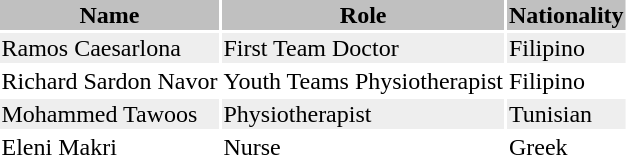<table class="toccolours">
<tr>
<th style="background:silver;">Name</th>
<th style="background:silver;">Role</th>
<th style="background:silver;">Nationality</th>
</tr>
<tr style="background:#eee;">
<td>Ramos Caesarlona</td>
<td>First Team Doctor</td>
<td> Filipino</td>
</tr>
<tr>
<td>Richard Sardon Navor</td>
<td>Youth Teams Physiotherapist</td>
<td> Filipino</td>
</tr>
<tr style="background:#eee;">
<td>Mohammed Tawoos</td>
<td>Physiotherapist</td>
<td> Tunisian</td>
</tr>
<tr>
<td>Eleni Makri</td>
<td ">Nurse</td>
<td> Greek</td>
</tr>
<tr>
</tr>
</table>
